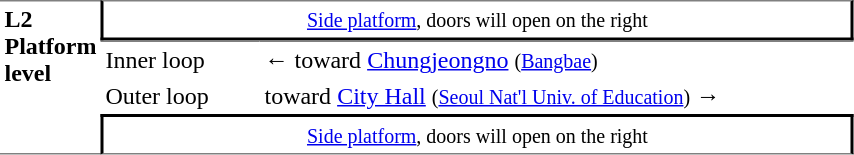<table table border=0 cellspacing=0 cellpadding=3>
<tr>
<td style="border-top:solid 1px gray;border-bottom:solid 1px gray;" width=50 rowspan=10 valign=top><strong>L2<br>Platform level</strong></td>
<td style="border-top:solid 1px gray;border-right:solid 2px black;border-left:solid 2px black;border-bottom:solid 2px black;text-align:center;" colspan=2><small><a href='#'>Side platform</a>, doors will open on the right </small></td>
</tr>
<tr>
<td style="border-bottom:solid 0px gray;border-top:solid 1px gray;" width=100>Inner loop</td>
<td style="border-bottom:solid 0px gray;border-top:solid 1px gray;" width=390>←  toward <a href='#'>Chungjeongno</a> <small>(<a href='#'>Bangbae</a>)</small></td>
</tr>
<tr>
<td>Outer loop</td>
<td>  toward <a href='#'>City Hall</a> <small>(<a href='#'>Seoul Nat'l Univ. of Education</a>)</small> →</td>
</tr>
<tr>
<td style="border-top:solid 2px black;border-right:solid 2px black;border-left:solid 2px black;border-bottom:solid 1px gray;text-align:center;" colspan=2><small><a href='#'>Side platform</a>, doors will open on the right </small></td>
</tr>
</table>
